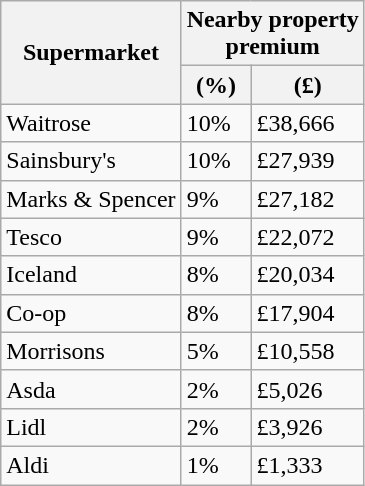<table class="wikitable">
<tr>
<th rowspan=2>Supermarket</th>
<th colspan=2>Nearby property<br>premium</th>
</tr>
<tr>
<th>(%)</th>
<th>(£)</th>
</tr>
<tr>
<td>Waitrose</td>
<td>10%</td>
<td>£38,666</td>
</tr>
<tr>
<td>Sainsbury's</td>
<td>10%</td>
<td>£27,939</td>
</tr>
<tr>
<td>Marks & Spencer</td>
<td>9%</td>
<td>£27,182</td>
</tr>
<tr>
<td>Tesco</td>
<td>9%</td>
<td>£22,072</td>
</tr>
<tr>
<td>Iceland</td>
<td>8%</td>
<td>£20,034</td>
</tr>
<tr>
<td>Co-op</td>
<td>8%</td>
<td>£17,904</td>
</tr>
<tr>
<td>Morrisons</td>
<td>5%</td>
<td>£10,558</td>
</tr>
<tr>
<td>Asda</td>
<td>2%</td>
<td>£5,026</td>
</tr>
<tr>
<td>Lidl</td>
<td>2%</td>
<td>£3,926</td>
</tr>
<tr>
<td>Aldi</td>
<td>1%</td>
<td>£1,333</td>
</tr>
</table>
